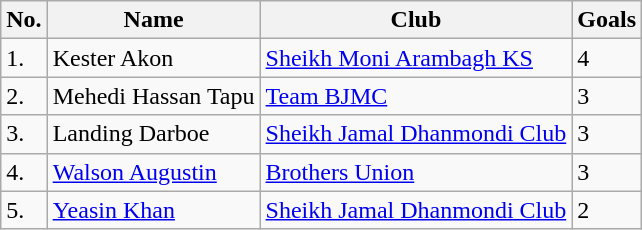<table class="wikitable">
<tr>
<th>No.</th>
<th>Name</th>
<th>Club</th>
<th>Goals</th>
</tr>
<tr>
<td>1.</td>
<td> Kester Akon</td>
<td><a href='#'>Sheikh Moni Arambagh KS</a></td>
<td>4</td>
</tr>
<tr>
<td>2.</td>
<td> Mehedi Hassan Tapu</td>
<td><a href='#'>Team BJMC</a></td>
<td>3</td>
</tr>
<tr>
<td>3.</td>
<td> Landing Darboe</td>
<td><a href='#'>Sheikh Jamal Dhanmondi Club</a></td>
<td>3</td>
</tr>
<tr>
<td>4.</td>
<td> <a href='#'>Walson Augustin</a></td>
<td><a href='#'>Brothers Union</a></td>
<td>3</td>
</tr>
<tr>
<td>5.</td>
<td> <a href='#'>Yeasin Khan</a></td>
<td><a href='#'>Sheikh Jamal Dhanmondi Club</a></td>
<td>2</td>
</tr>
</table>
